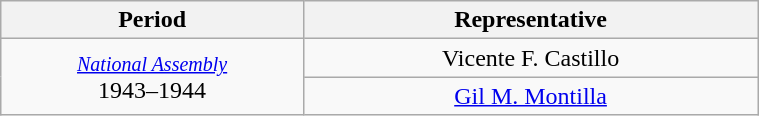<table class="wikitable" style="text-align:center; width:40%;">
<tr>
<th width="40%">Period</th>
<th>Representative</th>
</tr>
<tr>
<td rowspan="2"><small><a href='#'><em>National Assembly</em></a></small><br>1943–1944</td>
<td>Vicente F. Castillo</td>
</tr>
<tr>
<td><a href='#'>Gil M. Montilla</a></td>
</tr>
</table>
